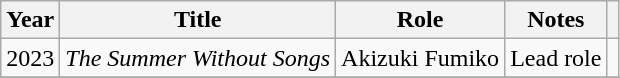<table class="wikitable plainrowheaders sortable">
<tr>
<th>Year</th>
<th>Title</th>
<th>Role</th>
<th class="unsortable">Notes</th>
<th class="unsortable"></th>
</tr>
<tr>
<td>2023</td>
<td><em>The Summer Without Songs</em></td>
<td>Akizuki Fumiko</td>
<td>Lead role</td>
<td></td>
</tr>
<tr>
</tr>
</table>
